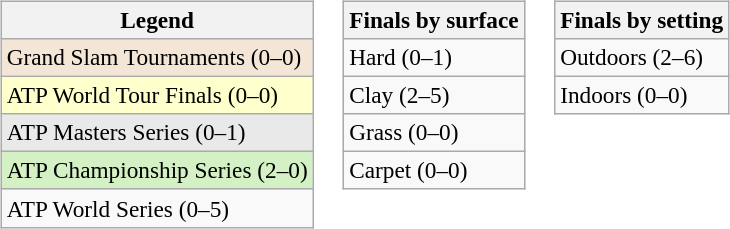<table>
<tr valign=top>
<td><br><table class=wikitable style=font-size:97%>
<tr>
<th>Legend</th>
</tr>
<tr style="background:#f3e6d7;">
<td>Grand Slam Tournaments (0–0)</td>
</tr>
<tr style="background:#ffc;">
<td>ATP World Tour Finals (0–0)</td>
</tr>
<tr style="background:#e9e9e9;">
<td>ATP Masters Series (0–1)</td>
</tr>
<tr style="background:#d4f1c5;">
<td>ATP Championship Series (2–0)</td>
</tr>
<tr>
<td>ATP World Series (0–5)</td>
</tr>
</table>
</td>
<td><br><table class=wikitable style=font-size:97%>
<tr>
<th>Finals by surface</th>
</tr>
<tr>
<td>Hard (0–1)</td>
</tr>
<tr>
<td>Clay (2–5)</td>
</tr>
<tr>
<td>Grass (0–0)</td>
</tr>
<tr>
<td>Carpet (0–0)</td>
</tr>
</table>
</td>
<td><br><table class=wikitable style=font-size:97%>
<tr>
<th>Finals by setting</th>
</tr>
<tr>
<td>Outdoors (2–6)</td>
</tr>
<tr>
<td>Indoors (0–0)</td>
</tr>
</table>
</td>
</tr>
</table>
